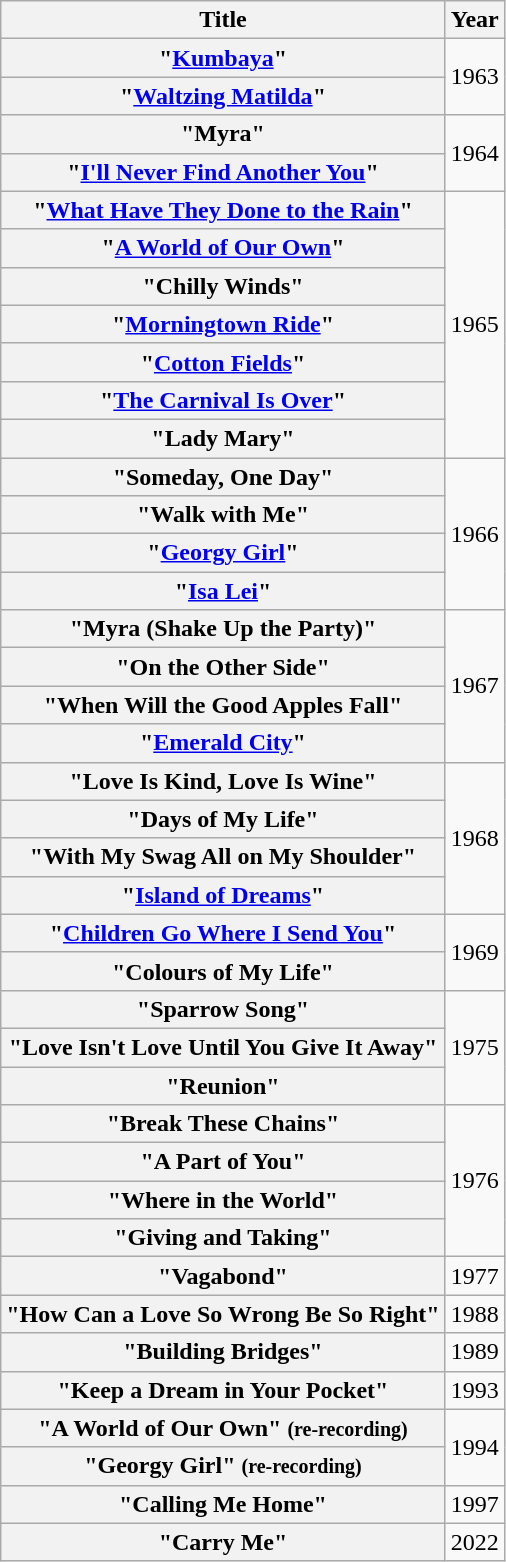<table class="wikitable">
<tr>
<th>Title</th>
<th>Year</th>
</tr>
<tr>
<th>"<a href='#'>Kumbaya</a>"</th>
<td rowspan="2">1963</td>
</tr>
<tr>
<th>"<a href='#'>Waltzing Matilda</a>"</th>
</tr>
<tr>
<th>"Myra"</th>
<td rowspan="2">1964</td>
</tr>
<tr>
<th>"<a href='#'>I'll Never Find Another You</a>"</th>
</tr>
<tr>
<th>"<a href='#'>What Have They Done to the Rain</a>"</th>
<td rowspan="7">1965</td>
</tr>
<tr>
<th>"<a href='#'>A World of Our Own</a>"</th>
</tr>
<tr>
<th>"Chilly Winds"</th>
</tr>
<tr>
<th>"<a href='#'>Morningtown Ride</a>"</th>
</tr>
<tr>
<th>"<a href='#'>Cotton Fields</a>"</th>
</tr>
<tr>
<th>"<a href='#'>The Carnival Is Over</a>"</th>
</tr>
<tr>
<th>"Lady Mary"</th>
</tr>
<tr>
<th>"Someday, One Day"</th>
<td rowspan="4">1966</td>
</tr>
<tr>
<th>"Walk with Me"</th>
</tr>
<tr>
<th>"<a href='#'>Georgy Girl</a>"</th>
</tr>
<tr>
<th>"<a href='#'>Isa Lei</a>"</th>
</tr>
<tr>
<th>"Myra (Shake Up the Party)"</th>
<td rowspan="4">1967</td>
</tr>
<tr>
<th>"On the Other Side"</th>
</tr>
<tr>
<th>"When Will the Good Apples Fall"</th>
</tr>
<tr>
<th>"<a href='#'>Emerald City</a>"</th>
</tr>
<tr>
<th>"Love Is Kind, Love Is Wine"</th>
<td rowspan="4">1968</td>
</tr>
<tr>
<th>"Days of My Life"</th>
</tr>
<tr>
<th>"With My Swag All on My Shoulder"</th>
</tr>
<tr>
<th>"<a href='#'>Island of Dreams</a>"</th>
</tr>
<tr>
<th>"<a href='#'>Children Go Where I Send You</a>"</th>
<td rowspan="2">1969</td>
</tr>
<tr>
<th>"Colours of My Life"</th>
</tr>
<tr>
<th>"Sparrow Song"</th>
<td rowspan="3">1975</td>
</tr>
<tr>
<th>"Love Isn't Love Until You Give It Away"</th>
</tr>
<tr>
<th>"Reunion"</th>
</tr>
<tr>
<th>"Break These Chains"</th>
<td rowspan="4">1976</td>
</tr>
<tr>
<th>"A Part of You"</th>
</tr>
<tr>
<th>"Where in the World"</th>
</tr>
<tr>
<th>"Giving and Taking"</th>
</tr>
<tr>
<th>"Vagabond"</th>
<td>1977</td>
</tr>
<tr>
<th>"How Can a Love So Wrong Be So Right"</th>
<td>1988</td>
</tr>
<tr>
<th>"Building Bridges"</th>
<td>1989</td>
</tr>
<tr>
<th>"Keep a Dream in Your Pocket"</th>
<td>1993</td>
</tr>
<tr>
<th>"A World of Our Own" <small>(re-recording)</small></th>
<td rowspan="2">1994</td>
</tr>
<tr>
<th>"Georgy Girl" <small>(re-recording)</small></th>
</tr>
<tr>
<th>"Calling Me Home"</th>
<td>1997</td>
</tr>
<tr>
<th>"Carry Me"</th>
<td>2022</td>
</tr>
</table>
